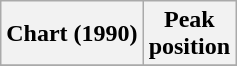<table class="wikitable sortable plainrowheaders" style="text-align:center">
<tr>
<th>Chart (1990)</th>
<th>Peak<br>position</th>
</tr>
<tr>
</tr>
</table>
